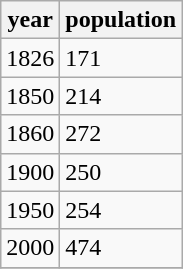<table class="wikitable">
<tr>
<th>year</th>
<th>population</th>
</tr>
<tr>
<td>1826</td>
<td>171</td>
</tr>
<tr>
<td>1850</td>
<td>214</td>
</tr>
<tr>
<td>1860</td>
<td>272</td>
</tr>
<tr>
<td>1900</td>
<td>250</td>
</tr>
<tr>
<td>1950</td>
<td>254</td>
</tr>
<tr>
<td>2000</td>
<td>474</td>
</tr>
<tr>
</tr>
</table>
